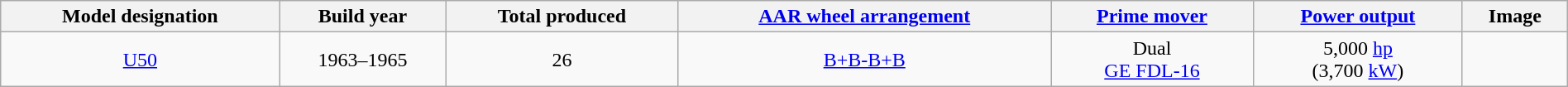<table class="wikitable sortable" style="width: 100%">
<tr>
<th>Model designation</th>
<th>Build year</th>
<th>Total produced</th>
<th class="unsortable"><a href='#'>AAR wheel arrangement</a></th>
<th><a href='#'>Prime mover</a></th>
<th><a href='#'>Power output</a></th>
<th class="unsortable">Image</th>
</tr>
<tr align = "center">
<td><a href='#'>U50</a></td>
<td>1963–1965</td>
<td>26</td>
<td><a href='#'>B+B-B+B</a></td>
<td>Dual <br><a href='#'>GE FDL-16</a></td>
<td>5,000 <a href='#'>hp</a><br> (3,700 <a href='#'>kW</a>)</td>
<td></td>
</tr>
</table>
